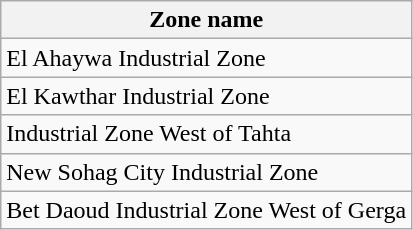<table class="wikitable">
<tr>
<th>Zone name</th>
</tr>
<tr>
<td rowspan="1">El Ahaywa Industrial Zone</td>
</tr>
<tr>
<td rowspan="1">El Kawthar Industrial Zone</td>
</tr>
<tr>
<td rowspan="1">Industrial Zone West of Tahta</td>
</tr>
<tr>
<td rowspan="1">New Sohag City Industrial Zone</td>
</tr>
<tr>
<td rowspan="1">Bet Daoud Industrial Zone West of Gerga</td>
</tr>
</table>
